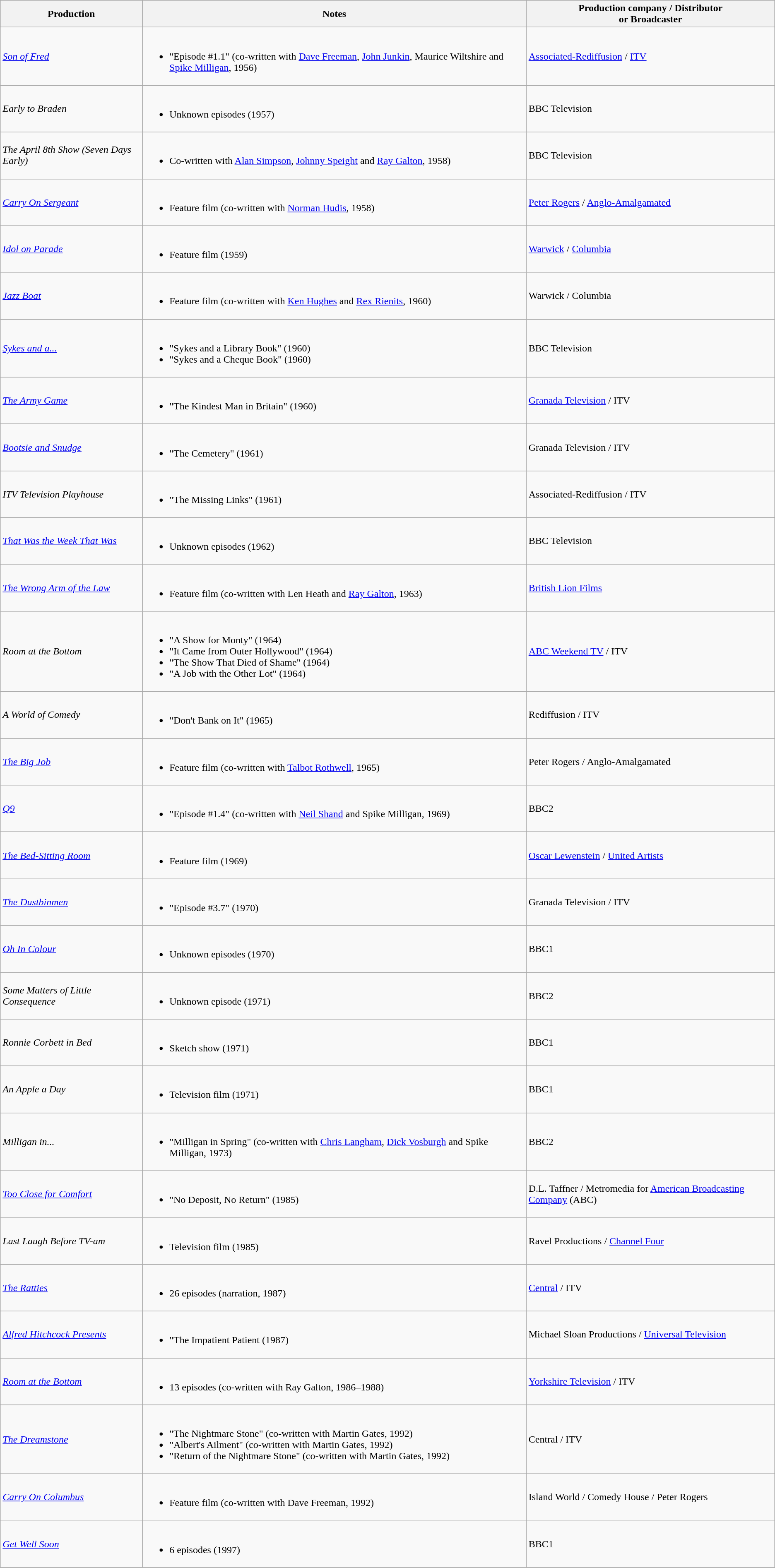<table class="wikitable">
<tr style="background:#ccc; text-align:center;">
<th>Production</th>
<th>Notes</th>
<th>Production company / Distributor<br>or Broadcaster</th>
</tr>
<tr>
<td><em><a href='#'>Son of Fred</a></em></td>
<td><br><ul><li>"Episode #1.1" (co-written with <a href='#'>Dave Freeman</a>, <a href='#'>John Junkin</a>, Maurice Wiltshire and <a href='#'>Spike Milligan</a>, 1956)</li></ul></td>
<td><a href='#'>Associated-Rediffusion</a> / <a href='#'>ITV</a></td>
</tr>
<tr>
<td><em>Early to Braden</em></td>
<td><br><ul><li>Unknown episodes (1957)</li></ul></td>
<td>BBC Television</td>
</tr>
<tr>
<td><em>The April 8th Show (Seven Days Early)</em></td>
<td><br><ul><li>Co-written with <a href='#'>Alan Simpson</a>, <a href='#'>Johnny Speight</a> and <a href='#'>Ray Galton</a>, 1958)</li></ul></td>
<td>BBC Television</td>
</tr>
<tr>
<td><em><a href='#'>Carry On Sergeant</a></em></td>
<td><br><ul><li>Feature film (co-written with <a href='#'>Norman Hudis</a>, 1958)</li></ul></td>
<td><a href='#'>Peter Rogers</a> / <a href='#'>Anglo-Amalgamated</a></td>
</tr>
<tr>
<td><em><a href='#'>Idol on Parade</a></em></td>
<td><br><ul><li>Feature film (1959)</li></ul></td>
<td><a href='#'>Warwick</a> / <a href='#'>Columbia</a></td>
</tr>
<tr>
<td><em><a href='#'>Jazz Boat</a></em></td>
<td><br><ul><li>Feature film (co-written with <a href='#'>Ken Hughes</a> and <a href='#'>Rex Rienits</a>, 1960)</li></ul></td>
<td>Warwick / Columbia</td>
</tr>
<tr>
<td><em><a href='#'>Sykes and a...</a></em></td>
<td><br><ul><li>"Sykes and a Library Book" (1960)</li><li>"Sykes and a Cheque Book" (1960)</li></ul></td>
<td>BBC Television</td>
</tr>
<tr>
<td><em><a href='#'>The Army Game</a></em></td>
<td><br><ul><li>"The Kindest Man in Britain" (1960)</li></ul></td>
<td><a href='#'>Granada Television</a> / ITV</td>
</tr>
<tr>
<td><em><a href='#'>Bootsie and Snudge</a></em></td>
<td><br><ul><li>"The Cemetery" (1961)</li></ul></td>
<td>Granada Television / ITV</td>
</tr>
<tr>
<td><em>ITV Television Playhouse</em></td>
<td><br><ul><li>"The Missing Links" (1961)</li></ul></td>
<td>Associated-Rediffusion / ITV</td>
</tr>
<tr>
<td><em><a href='#'>That Was the Week That Was</a></em></td>
<td><br><ul><li>Unknown episodes (1962)</li></ul></td>
<td>BBC Television</td>
</tr>
<tr>
<td><em><a href='#'>The Wrong Arm of the Law</a></em></td>
<td><br><ul><li>Feature film (co-written with Len Heath and <a href='#'>Ray Galton</a>, 1963)</li></ul></td>
<td><a href='#'>British Lion Films</a></td>
</tr>
<tr>
<td><em>Room at the Bottom</em></td>
<td><br><ul><li>"A Show for Monty" (1964)</li><li>"It Came from Outer Hollywood" (1964)</li><li>"The Show That Died of Shame" (1964)</li><li>"A Job with the Other Lot" (1964)</li></ul></td>
<td><a href='#'>ABC Weekend TV</a> / ITV</td>
</tr>
<tr>
<td><em>A World of Comedy</em></td>
<td><br><ul><li>"Don't Bank on It" (1965)</li></ul></td>
<td>Rediffusion / ITV</td>
</tr>
<tr>
<td><em><a href='#'>The Big Job</a></em></td>
<td><br><ul><li>Feature film (co-written with <a href='#'>Talbot Rothwell</a>, 1965)</li></ul></td>
<td>Peter Rogers / Anglo-Amalgamated</td>
</tr>
<tr>
<td><em><a href='#'>Q9</a></em></td>
<td><br><ul><li>"Episode #1.4" (co-written with <a href='#'>Neil Shand</a> and Spike Milligan, 1969)</li></ul></td>
<td>BBC2</td>
</tr>
<tr>
<td><em><a href='#'>The Bed-Sitting Room</a></em></td>
<td><br><ul><li>Feature film (1969)</li></ul></td>
<td><a href='#'>Oscar Lewenstein</a> / <a href='#'>United Artists</a></td>
</tr>
<tr>
<td><em><a href='#'>The Dustbinmen</a></em></td>
<td><br><ul><li>"Episode #3.7" (1970)</li></ul></td>
<td>Granada Television / ITV</td>
</tr>
<tr>
<td><em><a href='#'>Oh In Colour</a></em></td>
<td><br><ul><li>Unknown episodes (1970)</li></ul></td>
<td>BBC1</td>
</tr>
<tr>
<td><em>Some Matters of Little Consequence</em></td>
<td><br><ul><li>Unknown episode (1971)</li></ul></td>
<td>BBC2</td>
</tr>
<tr>
<td><em>Ronnie Corbett in Bed</em></td>
<td><br><ul><li>Sketch show (1971)</li></ul></td>
<td>BBC1</td>
</tr>
<tr>
<td><em>An Apple a Day</em></td>
<td><br><ul><li>Television film (1971)</li></ul></td>
<td>BBC1</td>
</tr>
<tr>
<td><em>Milligan in...</em></td>
<td><br><ul><li>"Milligan in Spring" (co-written with <a href='#'>Chris Langham</a>, <a href='#'>Dick Vosburgh</a> and Spike Milligan, 1973)</li></ul></td>
<td>BBC2</td>
</tr>
<tr>
<td><em><a href='#'>Too Close for Comfort</a></em></td>
<td><br><ul><li>"No Deposit, No Return" (1985)</li></ul></td>
<td>D.L. Taffner / Metromedia for <a href='#'>American Broadcasting Company</a> (ABC)</td>
</tr>
<tr>
<td><em>Last Laugh Before TV-am</em></td>
<td><br><ul><li>Television film (1985)</li></ul></td>
<td>Ravel Productions / <a href='#'>Channel Four</a></td>
</tr>
<tr>
<td><em><a href='#'>The Ratties</a></em></td>
<td><br><ul><li>26 episodes (narration, 1987)</li></ul></td>
<td><a href='#'>Central</a> / ITV</td>
</tr>
<tr>
<td><em><a href='#'>Alfred Hitchcock Presents</a></em></td>
<td><br><ul><li>"The Impatient Patient (1987)</li></ul></td>
<td>Michael Sloan Productions / <a href='#'>Universal Television</a></td>
</tr>
<tr>
<td><em><a href='#'>Room at the Bottom</a></em></td>
<td><br><ul><li>13 episodes (co-written with Ray Galton, 1986–1988)</li></ul></td>
<td><a href='#'>Yorkshire Television</a> / ITV</td>
</tr>
<tr>
<td><em><a href='#'>The Dreamstone</a></em></td>
<td><br><ul><li>"The Nightmare Stone" (co-written with Martin Gates, 1992)</li><li>"Albert's Ailment" (co-written with Martin Gates, 1992)</li><li>"Return of the Nightmare Stone" (co-written with Martin Gates, 1992)</li></ul></td>
<td>Central / ITV</td>
</tr>
<tr>
<td><em><a href='#'>Carry On Columbus</a></em></td>
<td><br><ul><li>Feature film (co-written with Dave Freeman, 1992)</li></ul></td>
<td>Island World / Comedy House / Peter Rogers</td>
</tr>
<tr>
<td><em><a href='#'>Get Well Soon</a></em></td>
<td><br><ul><li>6 episodes (1997)</li></ul></td>
<td>BBC1</td>
</tr>
</table>
